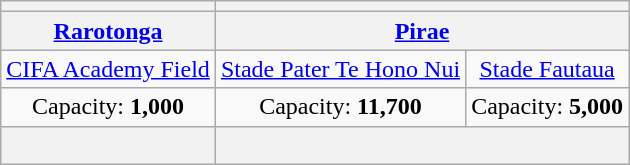<table class="wikitable" style="text-align:center">
<tr>
<th></th>
<th colspan=2></th>
</tr>
<tr>
<th><a href='#'>Rarotonga</a></th>
<th colspan=2><a href='#'>Pirae</a></th>
</tr>
<tr>
<td><a href='#'>CIFA Academy Field</a></td>
<td><a href='#'>Stade Pater Te Hono Nui</a></td>
<td><a href='#'>Stade Fautaua</a></td>
</tr>
<tr>
<td>Capacity: <strong>1,000</strong></td>
<td>Capacity: <strong>11,700</strong></td>
<td>Capacity: <strong>5,000</strong></td>
</tr>
<tr>
<th rowspan="4"><br></th>
<th rowspan="4" colspan=2><br></th>
</tr>
</table>
